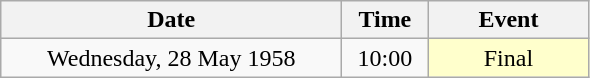<table class = "wikitable" style="text-align:center;">
<tr>
<th width=220>Date</th>
<th width=50>Time</th>
<th width=100>Event</th>
</tr>
<tr>
<td>Wednesday, 28 May 1958</td>
<td>10:00</td>
<td bgcolor=ffffcc>Final</td>
</tr>
</table>
